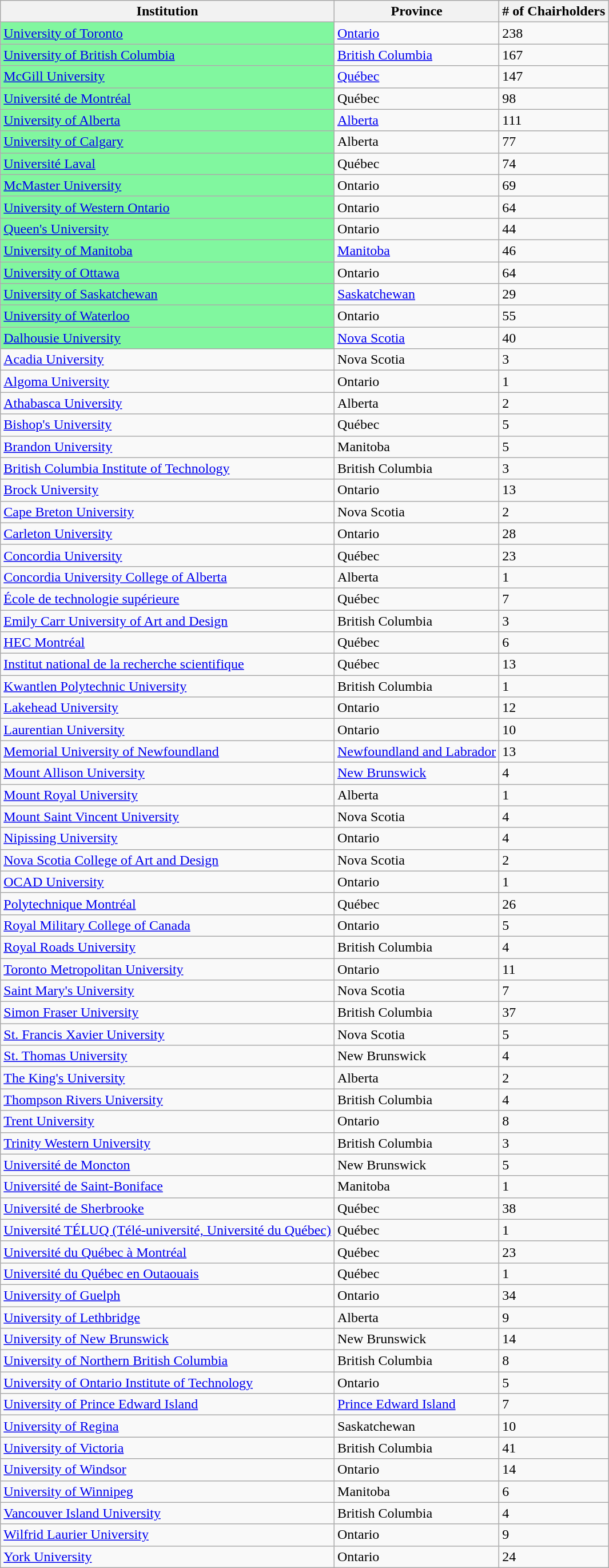<table class="wikitable sortable">
<tr>
<th>Institution</th>
<th>Province</th>
<th># of Chairholders</th>
</tr>
<tr>
<td style="background:#81F79F"><a href='#'>University of Toronto</a></td>
<td><a href='#'>Ontario</a></td>
<td>238</td>
</tr>
<tr>
<td style="background:#81F79F"><a href='#'>University of British Columbia</a></td>
<td><a href='#'>British Columbia</a></td>
<td>167</td>
</tr>
<tr>
<td style="background:#81F79F"><a href='#'>McGill University</a></td>
<td><a href='#'>Québec</a></td>
<td>147</td>
</tr>
<tr>
<td style="background:#81F79F"><a href='#'>Université de Montréal</a></td>
<td>Québec</td>
<td>98</td>
</tr>
<tr>
<td style="background:#81F79F"><a href='#'>University of Alberta</a></td>
<td><a href='#'>Alberta</a></td>
<td>111</td>
</tr>
<tr>
<td style="background:#81F79F"><a href='#'>University of Calgary</a></td>
<td>Alberta</td>
<td>77</td>
</tr>
<tr>
<td style="background:#81F79F"><a href='#'>Université Laval</a></td>
<td>Québec</td>
<td>74</td>
</tr>
<tr>
<td style="background:#81F79F"><a href='#'>McMaster University</a></td>
<td>Ontario</td>
<td>69</td>
</tr>
<tr>
<td style="background:#81F79F"><a href='#'>University of Western Ontario</a></td>
<td>Ontario</td>
<td>64</td>
</tr>
<tr>
<td style="background:#81F79F"><a href='#'>Queen's University</a></td>
<td>Ontario</td>
<td>44</td>
</tr>
<tr>
<td style="background:#81F79F"><a href='#'>University of Manitoba</a></td>
<td><a href='#'>Manitoba</a></td>
<td>46</td>
</tr>
<tr>
<td style="background:#81F79F"><a href='#'>University of Ottawa</a></td>
<td>Ontario</td>
<td>64</td>
</tr>
<tr>
<td style="background:#81F79F"><a href='#'>University of Saskatchewan</a></td>
<td><a href='#'>Saskatchewan</a></td>
<td>29</td>
</tr>
<tr>
<td style="background:#81F79F"><a href='#'>University of Waterloo</a></td>
<td>Ontario</td>
<td>55</td>
</tr>
<tr>
<td style="background:#81F79F"><a href='#'>Dalhousie University</a></td>
<td><a href='#'>Nova Scotia</a></td>
<td>40</td>
</tr>
<tr>
<td><a href='#'>Acadia University</a></td>
<td>Nova Scotia</td>
<td>3</td>
</tr>
<tr>
<td><a href='#'>Algoma University</a></td>
<td>Ontario</td>
<td>1</td>
</tr>
<tr>
<td><a href='#'>Athabasca University</a></td>
<td>Alberta</td>
<td>2</td>
</tr>
<tr>
<td><a href='#'>Bishop's University</a></td>
<td>Québec</td>
<td>5</td>
</tr>
<tr>
<td><a href='#'>Brandon University</a></td>
<td>Manitoba</td>
<td>5</td>
</tr>
<tr>
<td><a href='#'>British Columbia Institute of Technology</a></td>
<td>British Columbia</td>
<td>3</td>
</tr>
<tr>
<td><a href='#'>Brock University</a></td>
<td>Ontario</td>
<td>13</td>
</tr>
<tr>
<td><a href='#'>Cape Breton University</a></td>
<td>Nova Scotia</td>
<td>2</td>
</tr>
<tr>
<td><a href='#'>Carleton University</a></td>
<td>Ontario</td>
<td>28</td>
</tr>
<tr>
<td><a href='#'>Concordia University</a></td>
<td>Québec</td>
<td>23</td>
</tr>
<tr>
<td><a href='#'>Concordia University College of Alberta</a></td>
<td>Alberta</td>
<td>1</td>
</tr>
<tr>
<td><a href='#'>École de technologie supérieure</a></td>
<td>Québec</td>
<td>7</td>
</tr>
<tr>
<td><a href='#'>Emily Carr University of Art and Design</a></td>
<td>British Columbia</td>
<td>3</td>
</tr>
<tr>
<td><a href='#'>HEC Montréal</a></td>
<td>Québec</td>
<td>6</td>
</tr>
<tr>
<td><a href='#'>Institut national de la recherche scientifique</a></td>
<td>Québec</td>
<td>13</td>
</tr>
<tr>
<td><a href='#'>Kwantlen Polytechnic University</a></td>
<td>British Columbia</td>
<td>1</td>
</tr>
<tr>
<td><a href='#'>Lakehead University</a></td>
<td>Ontario</td>
<td>12</td>
</tr>
<tr>
<td><a href='#'>Laurentian University</a></td>
<td>Ontario</td>
<td>10</td>
</tr>
<tr>
<td><a href='#'>Memorial University of Newfoundland</a></td>
<td><a href='#'>Newfoundland and Labrador</a></td>
<td>13</td>
</tr>
<tr>
<td><a href='#'>Mount Allison University</a></td>
<td><a href='#'>New Brunswick</a></td>
<td>4</td>
</tr>
<tr>
<td><a href='#'>Mount Royal University</a></td>
<td>Alberta</td>
<td>1</td>
</tr>
<tr>
<td><a href='#'>Mount Saint Vincent University</a></td>
<td>Nova Scotia</td>
<td>4</td>
</tr>
<tr>
<td><a href='#'>Nipissing University</a></td>
<td>Ontario</td>
<td>4</td>
</tr>
<tr>
<td><a href='#'>Nova Scotia College of Art and Design</a></td>
<td>Nova Scotia</td>
<td>2</td>
</tr>
<tr>
<td><a href='#'>OCAD University</a></td>
<td>Ontario</td>
<td>1</td>
</tr>
<tr>
<td><a href='#'>Polytechnique Montréal</a></td>
<td>Québec</td>
<td>26</td>
</tr>
<tr>
<td><a href='#'>Royal Military College of Canada</a></td>
<td>Ontario</td>
<td>5</td>
</tr>
<tr>
<td><a href='#'>Royal Roads University</a></td>
<td>British Columbia</td>
<td>4</td>
</tr>
<tr>
<td><a href='#'>Toronto Metropolitan University</a></td>
<td>Ontario</td>
<td>11</td>
</tr>
<tr>
<td><a href='#'>Saint Mary's University</a></td>
<td>Nova Scotia</td>
<td>7</td>
</tr>
<tr>
<td><a href='#'>Simon Fraser University</a></td>
<td>British Columbia</td>
<td>37</td>
</tr>
<tr>
<td><a href='#'>St. Francis Xavier University</a></td>
<td>Nova Scotia</td>
<td>5</td>
</tr>
<tr>
<td><a href='#'>St. Thomas University</a></td>
<td>New Brunswick</td>
<td>4</td>
</tr>
<tr>
<td><a href='#'>The King's University</a></td>
<td>Alberta</td>
<td>2</td>
</tr>
<tr>
<td><a href='#'>Thompson Rivers University</a></td>
<td>British Columbia</td>
<td>4</td>
</tr>
<tr>
<td><a href='#'>Trent University</a></td>
<td>Ontario</td>
<td>8</td>
</tr>
<tr>
<td><a href='#'>Trinity Western University</a></td>
<td>British Columbia</td>
<td>3</td>
</tr>
<tr>
<td><a href='#'>Université de Moncton</a></td>
<td>New Brunswick</td>
<td>5</td>
</tr>
<tr>
<td><a href='#'>Université de Saint-Boniface</a></td>
<td>Manitoba</td>
<td>1</td>
</tr>
<tr>
<td><a href='#'>Université de Sherbrooke</a></td>
<td>Québec</td>
<td>38</td>
</tr>
<tr>
<td><a href='#'>Université TÉLUQ (Télé-université, Université du Québec)</a></td>
<td>Québec</td>
<td>1</td>
</tr>
<tr>
<td><a href='#'>Université du Québec à Montréal</a></td>
<td>Québec</td>
<td>23</td>
</tr>
<tr>
<td><a href='#'>Université du Québec en Outaouais</a></td>
<td>Québec</td>
<td>1</td>
</tr>
<tr>
<td><a href='#'>University of Guelph</a></td>
<td>Ontario</td>
<td>34</td>
</tr>
<tr>
<td><a href='#'>University of Lethbridge</a></td>
<td>Alberta</td>
<td>9</td>
</tr>
<tr>
<td><a href='#'>University of New Brunswick</a></td>
<td>New Brunswick</td>
<td>14</td>
</tr>
<tr>
<td><a href='#'>University of Northern British Columbia</a></td>
<td>British Columbia</td>
<td>8</td>
</tr>
<tr>
<td><a href='#'>University of Ontario Institute of Technology</a></td>
<td>Ontario</td>
<td>5</td>
</tr>
<tr>
<td><a href='#'>University of Prince Edward Island</a></td>
<td><a href='#'>Prince Edward Island</a></td>
<td>7</td>
</tr>
<tr>
<td><a href='#'>University of Regina</a></td>
<td>Saskatchewan</td>
<td>10</td>
</tr>
<tr>
<td><a href='#'>University of Victoria</a></td>
<td>British Columbia</td>
<td>41</td>
</tr>
<tr>
<td><a href='#'>University of Windsor</a></td>
<td>Ontario</td>
<td>14</td>
</tr>
<tr>
<td><a href='#'>University of Winnipeg</a></td>
<td>Manitoba</td>
<td>6</td>
</tr>
<tr>
<td><a href='#'>Vancouver Island University</a></td>
<td>British Columbia</td>
<td>4</td>
</tr>
<tr>
<td><a href='#'>Wilfrid Laurier University</a></td>
<td>Ontario</td>
<td>9</td>
</tr>
<tr>
<td><a href='#'>York University</a></td>
<td>Ontario</td>
<td>24</td>
</tr>
</table>
